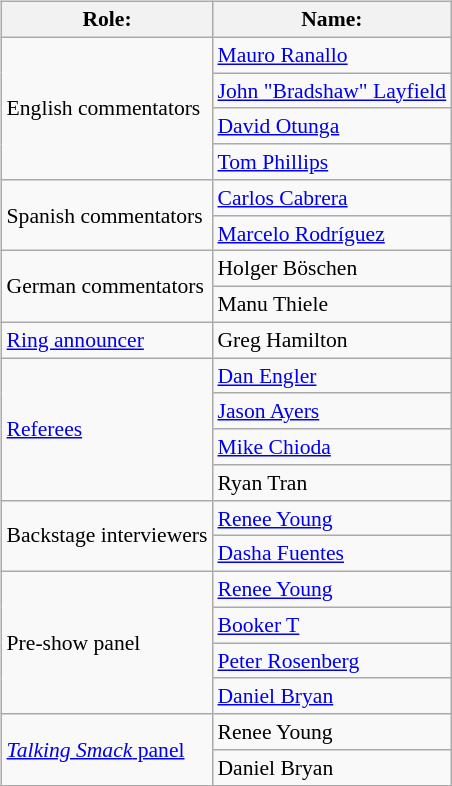<table class=wikitable style="font-size:90%; margin: 0.5em 0 0.5em 1em; float: right; clear: right;">
<tr>
<th>Role:</th>
<th>Name:</th>
</tr>
<tr>
<td rowspan=4>English commentators</td>
<td><a href='#'>Mauro Ranallo</a></td>
</tr>
<tr>
<td><a href='#'>John "Bradshaw" Layfield</a></td>
</tr>
<tr>
<td><a href='#'>David Otunga</a></td>
</tr>
<tr>
<td><a href='#'>Tom Phillips</a></td>
</tr>
<tr>
<td rowspan=2>Spanish commentators</td>
<td><a href='#'>Carlos Cabrera</a></td>
</tr>
<tr>
<td><a href='#'>Marcelo Rodríguez</a></td>
</tr>
<tr>
<td rowspan=2>German commentators</td>
<td>Holger Böschen</td>
</tr>
<tr>
<td>Manu Thiele</td>
</tr>
<tr>
<td rowspan=1><a href='#'>Ring announcer</a></td>
<td>Greg Hamilton</td>
</tr>
<tr>
<td rowspan=4><a href='#'>Referees</a></td>
<td><a href='#'>Dan Engler</a></td>
</tr>
<tr>
<td><a href='#'>Jason Ayers</a></td>
</tr>
<tr>
<td><a href='#'>Mike Chioda</a></td>
</tr>
<tr>
<td>Ryan Tran</td>
</tr>
<tr>
<td rowspan=2>Backstage interviewers</td>
<td><a href='#'>Renee Young</a></td>
</tr>
<tr>
<td><a href='#'>Dasha Fuentes</a></td>
</tr>
<tr>
<td rowspan=4>Pre-show panel</td>
<td><a href='#'>Renee Young</a></td>
</tr>
<tr>
<td><a href='#'>Booker T</a></td>
</tr>
<tr>
<td><a href='#'>Peter Rosenberg</a></td>
</tr>
<tr>
<td><a href='#'>Daniel Bryan</a></td>
</tr>
<tr>
<td rowspan=2><a href='#'><em>Talking Smack</em> panel</a></td>
<td>Renee Young</td>
</tr>
<tr>
<td>Daniel Bryan</td>
</tr>
</table>
